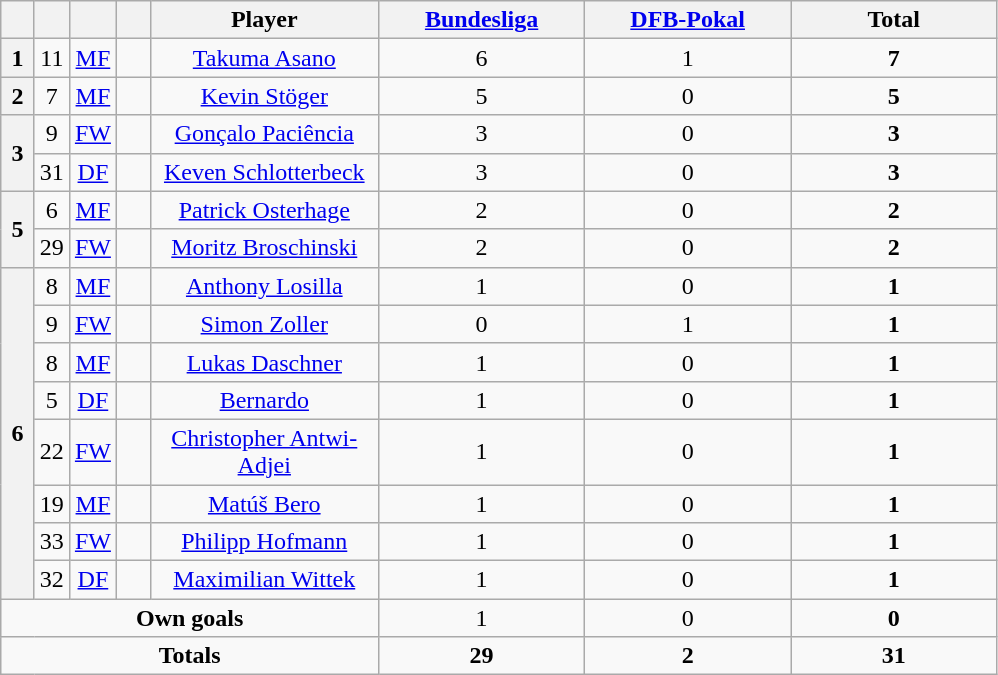<table class="wikitable" style="text-align:center">
<tr>
<th width=15></th>
<th width=15></th>
<th width=15></th>
<th width=15></th>
<th width=145>Player</th>
<th width=130><a href='#'>Bundesliga</a></th>
<th width=130><a href='#'>DFB-Pokal</a></th>
<th width=130>Total</th>
</tr>
<tr>
<th>1</th>
<td align=center>11</td>
<td align=center><a href='#'>MF</a></td>
<td></td>
<td><a href='#'>Takuma Asano</a></td>
<td>6</td>
<td>1</td>
<td><strong>7</strong></td>
</tr>
<tr>
<th>2</th>
<td align=center>7</td>
<td align=center><a href='#'>MF</a></td>
<td></td>
<td><a href='#'>Kevin Stöger</a></td>
<td>5</td>
<td>0</td>
<td><strong>5</strong></td>
</tr>
<tr>
<th rowspan=2>3</th>
<td align=center>9</td>
<td align=center><a href='#'>FW</a></td>
<td></td>
<td><a href='#'>Gonçalo Paciência</a></td>
<td>3</td>
<td>0</td>
<td><strong>3</strong></td>
</tr>
<tr>
<td align=center>31</td>
<td align=center><a href='#'>DF</a></td>
<td></td>
<td><a href='#'>Keven Schlotterbeck</a></td>
<td>3</td>
<td>0</td>
<td><strong>3</strong></td>
</tr>
<tr>
<th rowspan=2>5</th>
<td align=center>6</td>
<td align=center><a href='#'>MF</a></td>
<td></td>
<td><a href='#'>Patrick Osterhage</a></td>
<td>2</td>
<td>0</td>
<td><strong>2</strong></td>
</tr>
<tr>
<td align=center>29</td>
<td align=center><a href='#'>FW</a></td>
<td></td>
<td><a href='#'>Moritz Broschinski</a></td>
<td>2</td>
<td>0</td>
<td><strong>2</strong></td>
</tr>
<tr>
<th rowspan=8>6</th>
<td align=center>8</td>
<td align=center><a href='#'>MF</a></td>
<td></td>
<td><a href='#'>Anthony Losilla</a></td>
<td>1</td>
<td>0</td>
<td><strong>1</strong></td>
</tr>
<tr>
<td align=center>9</td>
<td align=center><a href='#'>FW</a></td>
<td></td>
<td><a href='#'>Simon Zoller</a></td>
<td>0</td>
<td>1</td>
<td><strong>1</strong></td>
</tr>
<tr>
<td align=center>8</td>
<td align=center><a href='#'>MF</a></td>
<td></td>
<td><a href='#'>Lukas Daschner</a></td>
<td>1</td>
<td>0</td>
<td><strong>1</strong></td>
</tr>
<tr>
<td align=center>5</td>
<td align=center><a href='#'>DF</a></td>
<td></td>
<td><a href='#'>Bernardo</a></td>
<td>1</td>
<td>0</td>
<td><strong>1</strong></td>
</tr>
<tr>
<td align=center>22</td>
<td align=center><a href='#'>FW</a></td>
<td></td>
<td><a href='#'>Christopher Antwi-Adjei</a></td>
<td>1</td>
<td>0</td>
<td><strong>1</strong></td>
</tr>
<tr>
<td align=center>19</td>
<td align=center><a href='#'>MF</a></td>
<td></td>
<td><a href='#'>Matúš Bero</a></td>
<td>1</td>
<td>0</td>
<td><strong>1</strong></td>
</tr>
<tr>
<td align=center>33</td>
<td align=center><a href='#'>FW</a></td>
<td></td>
<td><a href='#'>Philipp Hofmann</a></td>
<td>1</td>
<td>0</td>
<td><strong>1</strong></td>
</tr>
<tr>
<td align=center>32</td>
<td align=center><a href='#'>DF</a></td>
<td></td>
<td><a href='#'>Maximilian Wittek</a></td>
<td>1</td>
<td>0</td>
<td><strong>1</strong></td>
</tr>
<tr>
<td colspan=5><strong>Own goals</strong></td>
<td>1</td>
<td>0</td>
<td><strong>0</strong></td>
</tr>
<tr>
<td colspan=5><strong>Totals</strong></td>
<td><strong>29</strong></td>
<td><strong>2</strong></td>
<td><strong>31</strong></td>
</tr>
</table>
